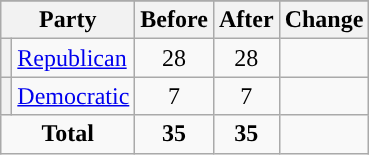<table class="wikitable" style="text-align:center;">
<tr>
</tr>
<tr>
<th colspan=2>Party</th>
<th>Before</th>
<th>After</th>
<th>Change</th>
</tr>
<tr>
<th style="background-color:"></th>
<td style="text-align:left;"><a href='#'>Republican</a></td>
<td>28</td>
<td>28</td>
<td></td>
</tr>
<tr>
<th style="background-color:"></th>
<td style="text-align:left;"><a href='#'>Democratic</a></td>
<td>7</td>
<td>7</td>
<td></td>
</tr>
<tr>
<td colspan=2><strong>Total</strong></td>
<td><strong>35</strong></td>
<td><strong>35</strong></td>
<td></td>
</tr>
</table>
